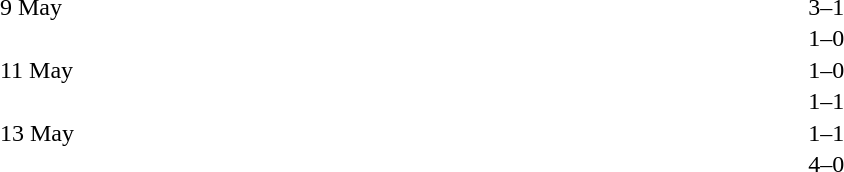<table cellspacing=1 width=70%>
<tr>
<th width=25%></th>
<th width=30%></th>
<th width=15%></th>
<th width=30%></th>
</tr>
<tr>
<td>9 May</td>
<td align=right></td>
<td align=center>3–1</td>
<td></td>
</tr>
<tr>
<td></td>
<td align=right></td>
<td align=center>1–0</td>
<td></td>
</tr>
<tr>
<td>11 May</td>
<td align=right></td>
<td align=center>1–0</td>
<td></td>
</tr>
<tr>
<td></td>
<td align=right></td>
<td align=center>1–1</td>
<td></td>
</tr>
<tr>
<td>13 May</td>
<td align=right></td>
<td align=center>1–1</td>
<td></td>
</tr>
<tr>
<td></td>
<td align=right></td>
<td align=center>4–0</td>
<td></td>
</tr>
</table>
